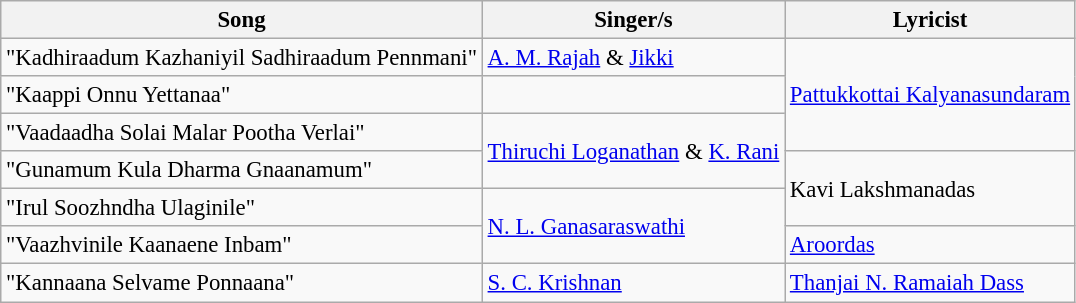<table class="wikitable" style="font-size:95%;">
<tr>
<th>Song</th>
<th>Singer/s</th>
<th>Lyricist</th>
</tr>
<tr>
<td>"Kadhiraadum Kazhaniyil Sadhiraadum Pennmani"</td>
<td><a href='#'>A. M. Rajah</a> & <a href='#'>Jikki</a></td>
<td rowspan="3"><a href='#'>Pattukkottai Kalyanasundaram</a></td>
</tr>
<tr>
<td>"Kaappi Onnu Yettanaa"</td>
<td></td>
</tr>
<tr>
<td>"Vaadaadha Solai Malar Pootha Verlai"</td>
<td rowspan=2><a href='#'>Thiruchi Loganathan</a> & <a href='#'>K. Rani</a></td>
</tr>
<tr>
<td>"Gunamum Kula Dharma Gnaanamum"</td>
<td rowspan=2>Kavi Lakshmanadas</td>
</tr>
<tr>
<td>"Irul Soozhndha Ulaginile"</td>
<td rowspan=2><a href='#'>N. L. Ganasaraswathi</a></td>
</tr>
<tr>
<td>"Vaazhvinile Kaanaene Inbam"</td>
<td><a href='#'>Aroordas</a></td>
</tr>
<tr>
<td>"Kannaana Selvame Ponnaana"</td>
<td><a href='#'>S. C. Krishnan</a></td>
<td><a href='#'>Thanjai N. Ramaiah Dass</a></td>
</tr>
</table>
